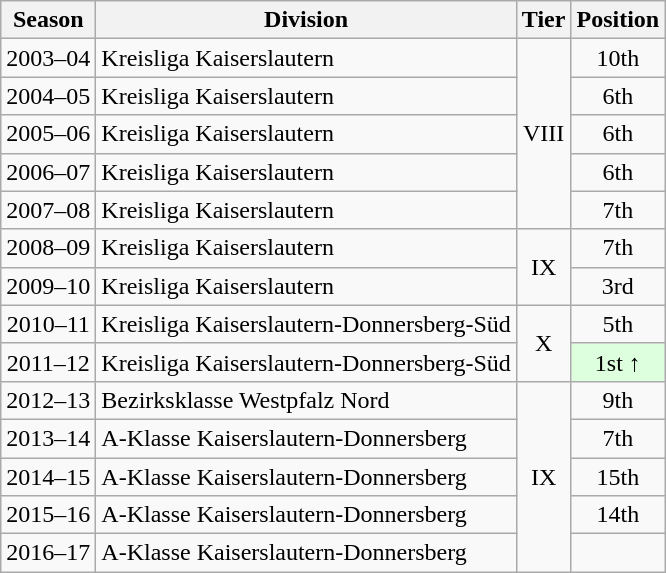<table class="wikitable">
<tr>
<th>Season</th>
<th>Division</th>
<th>Tier</th>
<th>Position</th>
</tr>
<tr align="center">
<td>2003–04</td>
<td align="left">Kreisliga Kaiserslautern</td>
<td rowspan=5>VIII</td>
<td>10th</td>
</tr>
<tr align="center">
<td>2004–05</td>
<td align="left">Kreisliga Kaiserslautern</td>
<td>6th</td>
</tr>
<tr align="center">
<td>2005–06</td>
<td align="left">Kreisliga Kaiserslautern</td>
<td>6th</td>
</tr>
<tr align="center">
<td>2006–07</td>
<td align="left">Kreisliga Kaiserslautern</td>
<td>6th</td>
</tr>
<tr align="center">
<td>2007–08</td>
<td align="left">Kreisliga Kaiserslautern</td>
<td>7th</td>
</tr>
<tr align="center">
<td>2008–09</td>
<td align="left">Kreisliga Kaiserslautern</td>
<td rowspan=2>IX</td>
<td>7th</td>
</tr>
<tr align="center">
<td>2009–10</td>
<td align="left">Kreisliga Kaiserslautern</td>
<td>3rd</td>
</tr>
<tr align="center">
<td>2010–11</td>
<td align="left">Kreisliga Kaiserslautern-Donnersberg-Süd</td>
<td rowspan=2>X</td>
<td>5th</td>
</tr>
<tr align="center">
<td>2011–12</td>
<td align="left">Kreisliga Kaiserslautern-Donnersberg-Süd</td>
<td style="background:#ddffdd">1st ↑</td>
</tr>
<tr align="center">
<td>2012–13</td>
<td align="left">Bezirksklasse Westpfalz Nord</td>
<td rowspan=6>IX</td>
<td>9th</td>
</tr>
<tr align="center">
<td>2013–14</td>
<td align="left">A-Klasse Kaiserslautern-Donnersberg</td>
<td>7th</td>
</tr>
<tr align="center">
<td>2014–15</td>
<td align="left">A-Klasse Kaiserslautern-Donnersberg</td>
<td>15th</td>
</tr>
<tr align="center">
<td>2015–16</td>
<td align="left">A-Klasse Kaiserslautern-Donnersberg</td>
<td>14th</td>
</tr>
<tr align="center">
<td>2016–17</td>
<td align="left">A-Klasse Kaiserslautern-Donnersberg</td>
<td></td>
</tr>
</table>
